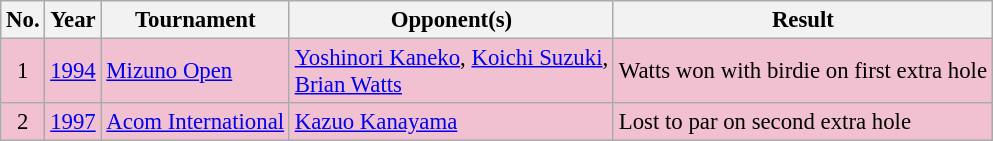<table class="wikitable" style="font-size:95%;">
<tr>
<th>No.</th>
<th>Year</th>
<th>Tournament</th>
<th>Opponent(s)</th>
<th>Result</th>
</tr>
<tr style="background:#F2C1D1;">
<td align=center>1</td>
<td><a href='#'>1994</a></td>
<td><a href='#'>Mizuno Open</a></td>
<td> <a href='#'>Yoshinori Kaneko</a>,  <a href='#'>Koichi Suzuki</a>,<br> <a href='#'>Brian Watts</a></td>
<td>Watts won with birdie on first extra hole</td>
</tr>
<tr style="background:#F2C1D1;">
<td align=center>2</td>
<td><a href='#'>1997</a></td>
<td><a href='#'>Acom International</a></td>
<td> <a href='#'>Kazuo Kanayama</a></td>
<td>Lost to par on second extra hole</td>
</tr>
</table>
